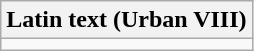<table class="wikitable" border="1">
<tr>
<th>Latin text (Urban VIII)</th>
</tr>
<tr>
<td></td>
</tr>
</table>
